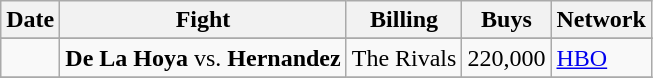<table class="wikitable">
<tr>
<th>Date</th>
<th>Fight</th>
<th>Billing</th>
<th>Buys</th>
<th>Network</th>
</tr>
<tr>
</tr>
<tr>
<td></td>
<td><strong>De La Hoya</strong> vs. <strong>Hernandez</strong></td>
<td>The Rivals</td>
<td>220,000</td>
<td><a href='#'>HBO</a></td>
</tr>
<tr>
</tr>
</table>
